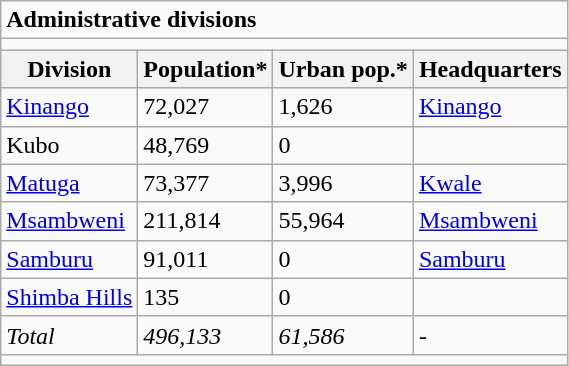<table class="wikitable">
<tr>
<td colspan="4"><strong>Administrative divisions</strong></td>
</tr>
<tr>
<td colspan="4"></td>
</tr>
<tr>
<th>Division</th>
<th>Population*</th>
<th>Urban pop.*</th>
<th>Headquarters</th>
</tr>
<tr>
<td><a href='#'>Kinango</a></td>
<td>72,027</td>
<td>1,626</td>
<td><a href='#'>Kinango</a></td>
</tr>
<tr>
<td>Kubo</td>
<td>48,769</td>
<td>0</td>
<td></td>
</tr>
<tr>
<td><a href='#'>Matuga</a></td>
<td>73,377</td>
<td>3,996</td>
<td><a href='#'>Kwale</a></td>
</tr>
<tr>
<td><a href='#'>Msambweni</a></td>
<td>211,814</td>
<td>55,964</td>
<td><a href='#'>Msambweni</a></td>
</tr>
<tr>
<td><a href='#'>Samburu</a></td>
<td>91,011</td>
<td>0</td>
<td><a href='#'>Samburu</a></td>
</tr>
<tr>
<td><a href='#'>Shimba Hills</a></td>
<td>135</td>
<td>0</td>
<td></td>
</tr>
<tr>
<td><em>Total</em></td>
<td><em>496,133</em></td>
<td><em>61,586</em></td>
<td>-</td>
</tr>
<tr>
<td colspan="4"></td>
</tr>
</table>
